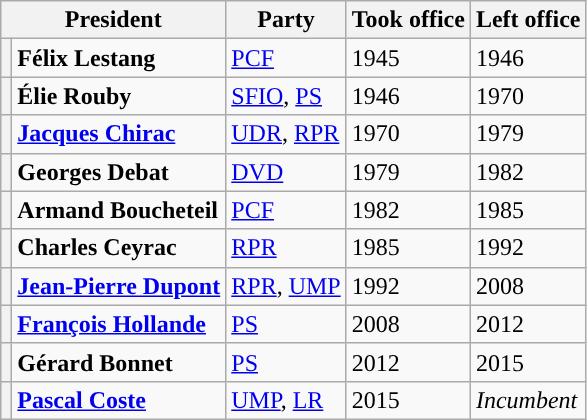<table class="wikitable">
<tr>
<th colspan="2">President</th>
<th>Party</th>
<th>Took office</th>
<th>Left office</th>
</tr>
<tr>
<th style="background-color: "></th>
<td><strong>Félix Lestang</strong></td>
<td><a href='#'>PCF</a></td>
<td>1945</td>
<td>1946</td>
</tr>
<tr>
<th style="background-color: "></th>
<td><strong>Élie Rouby</strong></td>
<td><a href='#'>SFIO</a>, <a href='#'>PS</a></td>
<td>1946</td>
<td>1970</td>
</tr>
<tr>
<th style="background-color: "></th>
<td><strong><a href='#'>Jacques Chirac</a></strong></td>
<td><a href='#'>UDR</a>, <a href='#'>RPR</a></td>
<td>1970</td>
<td>1979</td>
</tr>
<tr>
<th style="background-color: "></th>
<td><strong>Georges Debat</strong></td>
<td><a href='#'>DVD</a></td>
<td>1979</td>
<td>1982</td>
</tr>
<tr>
<th style="background-color: "></th>
<td><strong>Armand Boucheteil</strong></td>
<td><a href='#'>PCF</a></td>
<td>1982</td>
<td>1985</td>
</tr>
<tr>
<th style="background-color: "></th>
<td><strong>Charles Ceyrac</strong></td>
<td><a href='#'>RPR</a></td>
<td>1985</td>
<td>1992</td>
</tr>
<tr>
<th style="background-color: "></th>
<td><strong><a href='#'>Jean-Pierre Dupont</a></strong></td>
<td><a href='#'>RPR</a>, <a href='#'>UMP</a></td>
<td>1992</td>
<td>2008</td>
</tr>
<tr>
<th style="background-color: "></th>
<td><strong><a href='#'>François Hollande</a></strong></td>
<td><a href='#'>PS</a></td>
<td>2008</td>
<td>2012</td>
</tr>
<tr>
<th style="background-color: "></th>
<td><strong>Gérard Bonnet</strong></td>
<td><a href='#'>PS</a></td>
<td>2012</td>
<td>2015</td>
</tr>
<tr>
<th style="background-color: "></th>
<td><strong><a href='#'>Pascal Coste</a></strong></td>
<td><a href='#'>UMP</a>, <a href='#'>LR</a></td>
<td>2015</td>
<td><em>Incumbent</em></td>
</tr>
</table>
